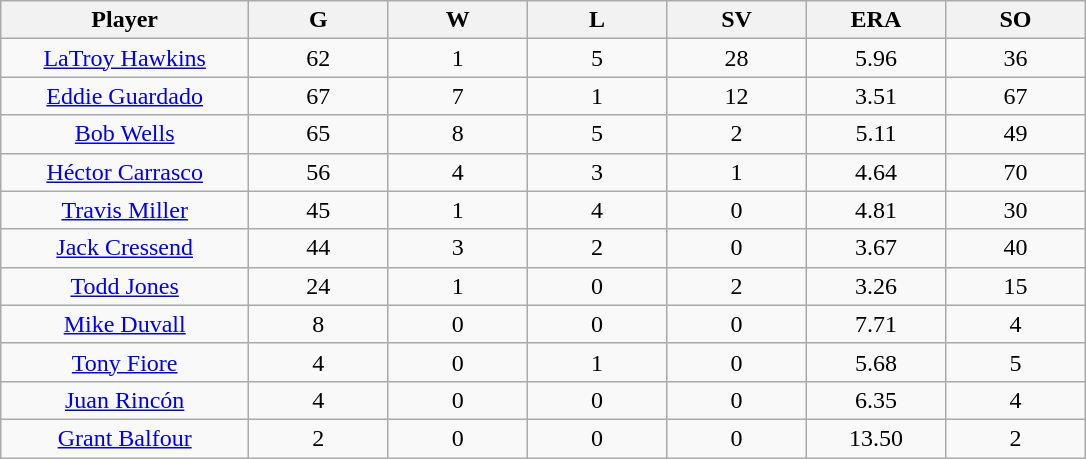<table class="wikitable sortable">
<tr>
<th bgcolor="#DDDDFF" width="16%">Player</th>
<th bgcolor="#DDDDFF" width="9%">G</th>
<th bgcolor="#DDDDFF" width="9%">W</th>
<th bgcolor="#DDDDFF" width="9%">L</th>
<th bgcolor="#DDDDFF" width="9%">SV</th>
<th bgcolor="#DDDDFF" width="9%">ERA</th>
<th bgcolor="#DDDDFF" width="9%">SO</th>
</tr>
<tr align=center>
<td><a href='#'>LaTroy Hawkins</a></td>
<td>62</td>
<td>1</td>
<td>5</td>
<td>28</td>
<td>5.96</td>
<td>36</td>
</tr>
<tr align=center>
<td><a href='#'>Eddie Guardado</a></td>
<td>67</td>
<td>7</td>
<td>1</td>
<td>12</td>
<td>3.51</td>
<td>67</td>
</tr>
<tr align=center>
<td><a href='#'>Bob Wells</a></td>
<td>65</td>
<td>8</td>
<td>5</td>
<td>2</td>
<td>5.11</td>
<td>49</td>
</tr>
<tr align=center>
<td><a href='#'>Héctor Carrasco</a></td>
<td>56</td>
<td>4</td>
<td>3</td>
<td>1</td>
<td>4.64</td>
<td>70</td>
</tr>
<tr align=center>
<td><a href='#'>Travis Miller</a></td>
<td>45</td>
<td>1</td>
<td>4</td>
<td>0</td>
<td>4.81</td>
<td>30</td>
</tr>
<tr align=center>
<td><a href='#'>Jack Cressend</a></td>
<td>44</td>
<td>3</td>
<td>2</td>
<td>0</td>
<td>3.67</td>
<td>40</td>
</tr>
<tr align=center>
<td><a href='#'>Todd Jones</a></td>
<td>24</td>
<td>1</td>
<td>0</td>
<td>2</td>
<td>3.26</td>
<td>15</td>
</tr>
<tr align=center>
<td><a href='#'>Mike Duvall</a></td>
<td>8</td>
<td>0</td>
<td>0</td>
<td>0</td>
<td>7.71</td>
<td>4</td>
</tr>
<tr align=center>
<td><a href='#'>Tony Fiore</a></td>
<td>4</td>
<td>0</td>
<td>1</td>
<td>0</td>
<td>5.68</td>
<td>5</td>
</tr>
<tr align=center>
<td><a href='#'>Juan Rincón</a></td>
<td>4</td>
<td>0</td>
<td>0</td>
<td>0</td>
<td>6.35</td>
<td>4</td>
</tr>
<tr align=center>
<td><a href='#'>Grant Balfour</a></td>
<td>2</td>
<td>0</td>
<td>0</td>
<td>0</td>
<td>13.50</td>
<td>2</td>
</tr>
</table>
